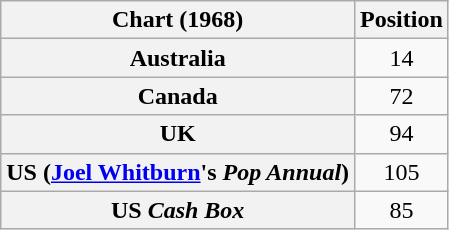<table class="wikitable sortable plainrowheaders">
<tr>
<th scope="col">Chart (1968)</th>
<th scope="col">Position</th>
</tr>
<tr>
<th scope="row">Australia</th>
<td style="text-align:center;">14</td>
</tr>
<tr>
<th scope="row">Canada</th>
<td style="text-align:center;">72</td>
</tr>
<tr>
<th scope="row">UK</th>
<td style="text-align:center;">94</td>
</tr>
<tr>
<th scope="row">US (<a href='#'>Joel Whitburn</a>'s <em>Pop Annual</em>)</th>
<td style="text-align:center;">105</td>
</tr>
<tr>
<th scope="row">US <em>Cash Box</em></th>
<td style="text-align:center;">85</td>
</tr>
</table>
